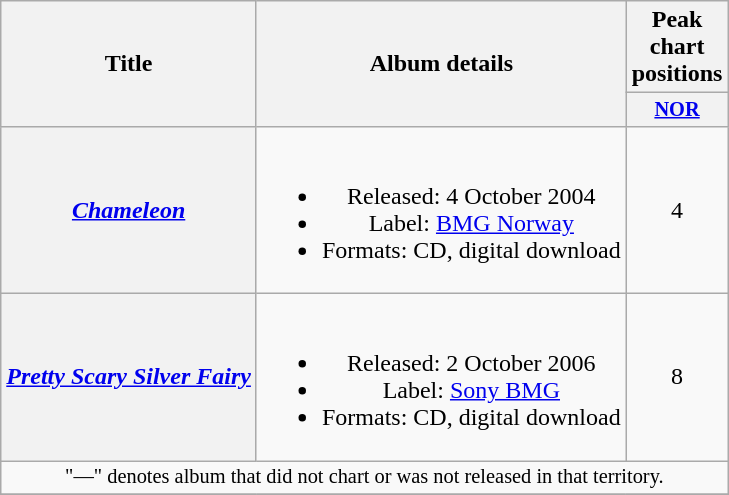<table class="wikitable plainrowheaders" style="text-align:center;">
<tr>
<th scope="col" rowspan="2">Title</th>
<th scope="col" rowspan="2">Album details</th>
<th scope="col" colspan="1">Peak chart positions</th>
</tr>
<tr>
<th scope="col" style="width:3em;font-size:85%;"><a href='#'>NOR</a><br></th>
</tr>
<tr>
<th scope="row"><em><a href='#'>Chameleon</a></em></th>
<td><br><ul><li>Released: 4 October 2004</li><li>Label: <a href='#'>BMG Norway</a></li><li>Formats: CD, digital download</li></ul></td>
<td>4</td>
</tr>
<tr>
<th scope="row"><em><a href='#'>Pretty Scary Silver Fairy</a></em></th>
<td><br><ul><li>Released: 2 October 2006</li><li>Label: <a href='#'>Sony BMG</a></li><li>Formats: CD, digital download</li></ul></td>
<td>8</td>
</tr>
<tr>
<td colspan="14" style="font-size:85%">"—" denotes album that did not chart or was not released in that territory.</td>
</tr>
<tr>
</tr>
</table>
